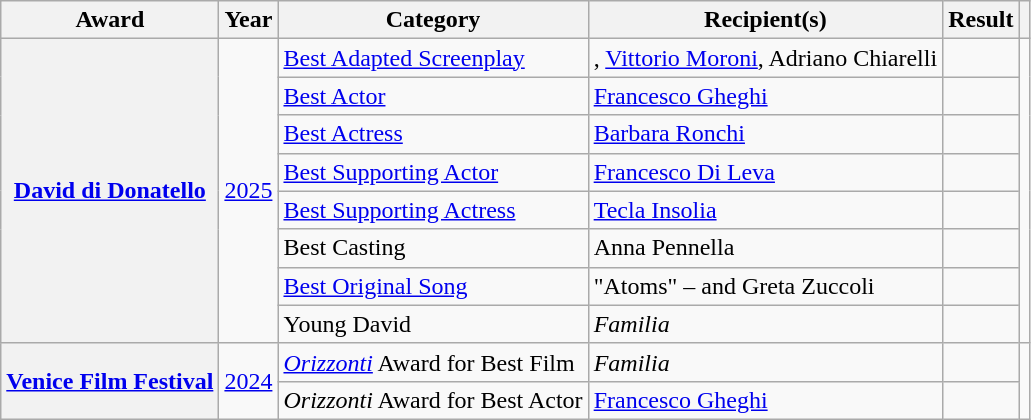<table class="wikitable plainrowheaders sortable">
<tr>
<th>Award</th>
<th>Year</th>
<th>Category</th>
<th>Recipient(s)</th>
<th>Result</th>
<th class="unsortable"></th>
</tr>
<tr>
<th rowspan="8" scope="row"><a href='#'>David di Donatello</a></th>
<td rowspan="8"><a href='#'>2025</a></td>
<td><a href='#'>Best Adapted Screenplay</a></td>
<td>, <a href='#'>Vittorio Moroni</a>, Adriano Chiarelli</td>
<td></td>
<td rowspan="8"></td>
</tr>
<tr>
<td><a href='#'>Best Actor</a></td>
<td><a href='#'>Francesco Gheghi</a></td>
<td></td>
</tr>
<tr>
<td><a href='#'>Best Actress</a></td>
<td><a href='#'>Barbara Ronchi</a></td>
<td></td>
</tr>
<tr>
<td><a href='#'>Best Supporting Actor</a></td>
<td><a href='#'>Francesco Di Leva</a></td>
<td></td>
</tr>
<tr>
<td><a href='#'>Best Supporting Actress</a></td>
<td><a href='#'>Tecla Insolia</a></td>
<td></td>
</tr>
<tr>
<td>Best Casting</td>
<td>Anna Pennella</td>
<td></td>
</tr>
<tr>
<td><a href='#'>Best Original Song</a></td>
<td>"Atoms" –  and Greta Zuccoli</td>
<td></td>
</tr>
<tr>
<td>Young David</td>
<td><em>Familia</em></td>
<td></td>
</tr>
<tr>
<th rowspan="2" ! scope="row"><a href='#'>Venice Film Festival</a></th>
<td rowspan="2"><a href='#'>2024</a></td>
<td><em><a href='#'>Orizzonti</a></em> Award for Best Film</td>
<td><em>Familia</em></td>
<td></td>
<td rowspan="2"></td>
</tr>
<tr>
<td><em>Orizzonti</em> Award for Best Actor</td>
<td><a href='#'>Francesco Gheghi</a></td>
<td></td>
</tr>
</table>
